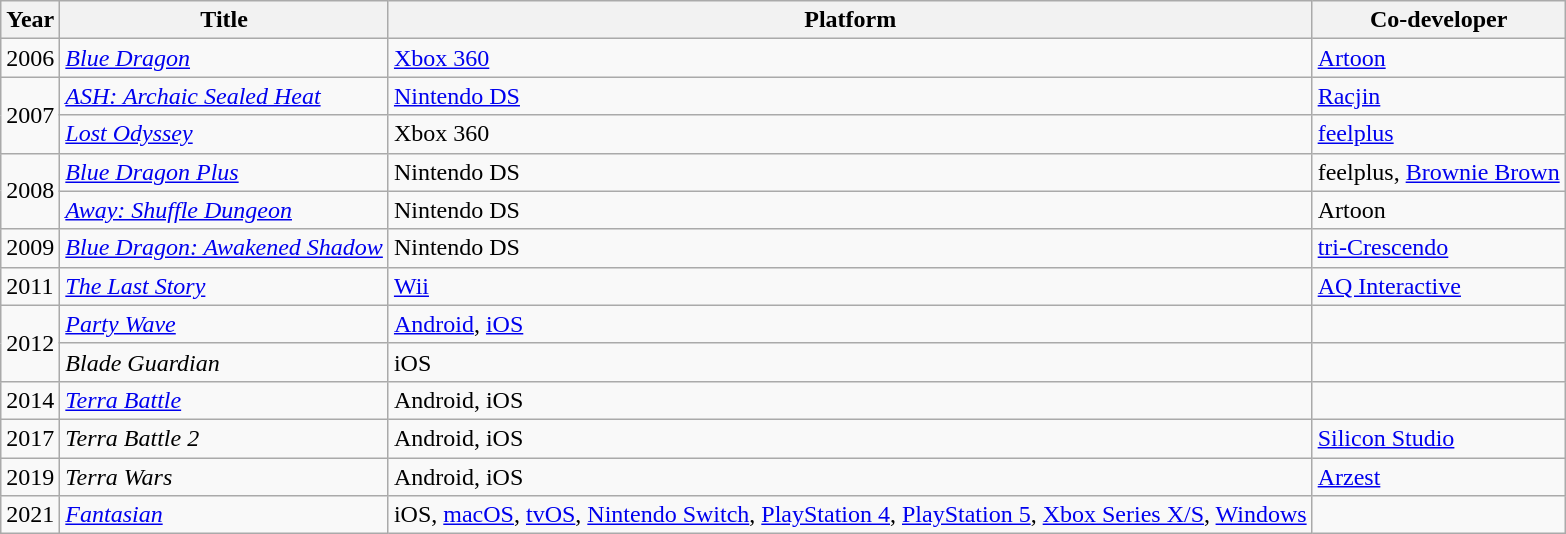<table class="wikitable sortable">
<tr>
<th>Year</th>
<th>Title</th>
<th>Platform</th>
<th>Co-developer</th>
</tr>
<tr>
<td>2006</td>
<td><em><a href='#'>Blue Dragon</a></em></td>
<td><a href='#'>Xbox 360</a></td>
<td><a href='#'>Artoon</a></td>
</tr>
<tr>
<td rowspan="2">2007</td>
<td><em><a href='#'>ASH: Archaic Sealed Heat</a></em></td>
<td><a href='#'>Nintendo DS</a></td>
<td><a href='#'>Racjin</a></td>
</tr>
<tr>
<td><em><a href='#'>Lost Odyssey</a></em></td>
<td>Xbox 360</td>
<td><a href='#'>feelplus</a></td>
</tr>
<tr>
<td rowspan="2">2008</td>
<td><em><a href='#'>Blue Dragon Plus</a></em></td>
<td>Nintendo DS</td>
<td>feelplus, <a href='#'>Brownie Brown</a></td>
</tr>
<tr>
<td><em><a href='#'>Away: Shuffle Dungeon</a></em></td>
<td>Nintendo DS</td>
<td>Artoon</td>
</tr>
<tr>
<td>2009</td>
<td><em><a href='#'>Blue Dragon: Awakened Shadow</a></em></td>
<td>Nintendo DS</td>
<td><a href='#'>tri-Crescendo</a></td>
</tr>
<tr>
<td>2011</td>
<td><em><a href='#'>The Last Story</a></em></td>
<td><a href='#'>Wii</a></td>
<td><a href='#'>AQ Interactive</a></td>
</tr>
<tr>
<td rowspan="2">2012</td>
<td><em><a href='#'>Party Wave</a></em></td>
<td><a href='#'>Android</a>, <a href='#'>iOS</a></td>
<td></td>
</tr>
<tr>
<td><em>Blade Guardian</em></td>
<td>iOS</td>
<td></td>
</tr>
<tr>
<td>2014</td>
<td><em><a href='#'>Terra Battle</a></em></td>
<td>Android, iOS</td>
<td></td>
</tr>
<tr>
<td>2017</td>
<td><em>Terra Battle 2</em></td>
<td>Android, iOS</td>
<td><a href='#'>Silicon Studio</a></td>
</tr>
<tr>
<td>2019</td>
<td><em>Terra Wars</em></td>
<td>Android, iOS</td>
<td><a href='#'>Arzest</a></td>
</tr>
<tr>
<td>2021</td>
<td><em><a href='#'>Fantasian</a></em></td>
<td>iOS, <a href='#'>macOS</a>, <a href='#'>tvOS</a>, <a href='#'>Nintendo Switch</a>, <a href='#'>PlayStation 4</a>, <a href='#'>PlayStation 5</a>, <a href='#'>Xbox Series X/S</a>, <a href='#'>Windows</a></td>
<td></td>
</tr>
</table>
